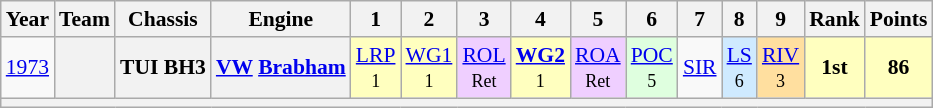<table class="wikitable" style="text-align:center; font-size:90%">
<tr>
<th>Year</th>
<th>Team</th>
<th>Chassis</th>
<th>Engine</th>
<th>1</th>
<th>2</th>
<th>3</th>
<th>4</th>
<th>5</th>
<th>6</th>
<th>7</th>
<th>8</th>
<th>9</th>
<th>Rank</th>
<th>Points</th>
</tr>
<tr>
<td><a href='#'>1973</a></td>
<th></th>
<th>TUI BH3</th>
<th><a href='#'>VW</a> <a href='#'>Brabham</a></th>
<td style="background:#FFFFBF;"><a href='#'>LRP</a><br><small>1</small></td>
<td style="background:#FFFFBF;"><a href='#'>WG1</a><br><small>1</small></td>
<td style="background:#EFCFFF;"><a href='#'>ROL</a><br><small>Ret</small></td>
<td style="background:#FFFFBF;"><strong><a href='#'>WG2</a></strong><br><small>1</small></td>
<td style="background:#EFCFFF;"><a href='#'>ROA</a><br><small>Ret</small></td>
<td style="background:#DFFFDF;"><a href='#'>POC</a><br><small>5</small></td>
<td><a href='#'>SIR</a><br><small></small></td>
<td style="background:#CFEAFF;"><a href='#'>LS</a><br><small>6</small></td>
<td style="background:#FFDF9F;"><a href='#'>RIV</a><br><small>3</small></td>
<td style="background:#FFFFBF;"><strong>1st</strong></td>
<td style="background:#FFFFBF;"><strong>86</strong></td>
</tr>
<tr>
<th colspan="16"></th>
</tr>
</table>
